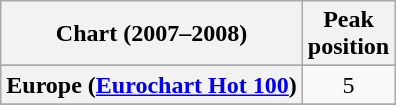<table class="wikitable sortable plainrowheaders" style="text-align:center">
<tr>
<th>Chart (2007–2008)</th>
<th>Peak<br>position</th>
</tr>
<tr>
</tr>
<tr>
<th scope="row">Europe (<a href='#'>Eurochart Hot 100</a>)</th>
<td>5</td>
</tr>
<tr>
</tr>
<tr>
</tr>
</table>
